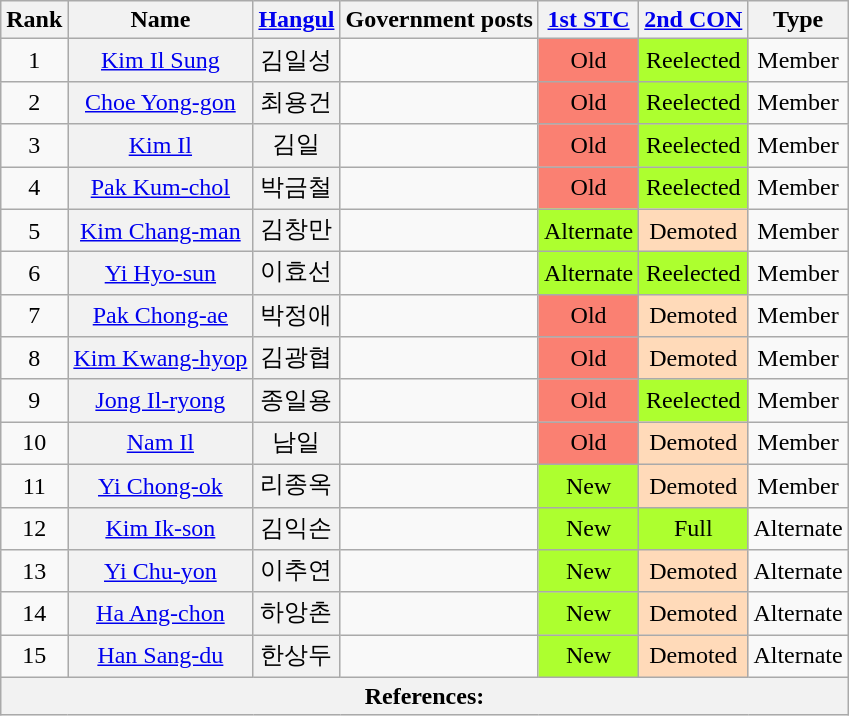<table class="wikitable sortable">
<tr>
<th>Rank</th>
<th>Name</th>
<th class="unsortable"><a href='#'>Hangul</a></th>
<th>Government posts</th>
<th><a href='#'>1st STC</a></th>
<th><a href='#'>2nd CON</a></th>
<th>Type</th>
</tr>
<tr>
<td align="center">1</td>
<th align="center" scope="row" style="font-weight:normal;"><a href='#'>Kim Il Sung</a></th>
<th align="center" scope="row" style="font-weight:normal;">김일성</th>
<td></td>
<td style="background: Salmon" align="center">Old</td>
<td align="center" style="background: GreenYellow">Reelected</td>
<td align="center">Member</td>
</tr>
<tr>
<td align="center">2</td>
<th align="center" scope="row" style="font-weight:normal;"><a href='#'>Choe Yong-gon</a></th>
<th align="center" scope="row" style="font-weight:normal;">최용건</th>
<td></td>
<td style="background: Salmon" align="center">Old</td>
<td align="center" style="background: GreenYellow">Reelected</td>
<td align="center">Member</td>
</tr>
<tr>
<td align="center">3</td>
<th align="center" scope="row" style="font-weight:normal;"><a href='#'>Kim Il</a></th>
<th align="center" scope="row" style="font-weight:normal;">김일</th>
<td></td>
<td style="background: Salmon" align="center">Old</td>
<td align="center" style="background: GreenYellow">Reelected</td>
<td align="center">Member</td>
</tr>
<tr>
<td align="center">4</td>
<th align="center" scope="row" style="font-weight:normal;"><a href='#'>Pak Kum-chol</a></th>
<th align="center" scope="row" style="font-weight:normal;">박금철</th>
<td></td>
<td style="background: Salmon" align="center">Old</td>
<td align="center" style="background: GreenYellow">Reelected</td>
<td align="center">Member</td>
</tr>
<tr>
<td align="center">5</td>
<th align="center" scope="row" style="font-weight:normal;"><a href='#'>Kim Chang-man</a></th>
<th align="center" scope="row" style="font-weight:normal;">김창만</th>
<td></td>
<td align="center" style="background: GreenYellow">Alternate</td>
<td style="background: PeachPuff" align="center">Demoted</td>
<td align="center">Member</td>
</tr>
<tr>
<td align="center">6</td>
<th align="center" scope="row" style="font-weight:normal;"><a href='#'>Yi Hyo-sun</a></th>
<th align="center" scope="row" style="font-weight:normal;">이효선</th>
<td></td>
<td align="center" style="background: GreenYellow">Alternate</td>
<td align="center" style="background: GreenYellow">Reelected</td>
<td align="center">Member</td>
</tr>
<tr>
<td align="center">7</td>
<th align="center" scope="row" style="font-weight:normal;"><a href='#'>Pak Chong-ae</a></th>
<th align="center" scope="row" style="font-weight:normal;">박정애</th>
<td></td>
<td style="background: Salmon" align="center">Old</td>
<td style="background: PeachPuff" align="center">Demoted</td>
<td align="center">Member</td>
</tr>
<tr>
<td align="center">8</td>
<th align="center" scope="row" style="font-weight:normal;"><a href='#'>Kim Kwang-hyop</a></th>
<th align="center" scope="row" style="font-weight:normal;">김광협</th>
<td></td>
<td style="background: Salmon" align="center">Old</td>
<td style="background: PeachPuff" align="center">Demoted</td>
<td align="center">Member</td>
</tr>
<tr>
<td align="center">9</td>
<th align="center" scope="row" style="font-weight:normal;"><a href='#'>Jong Il-ryong</a></th>
<th align="center" scope="row" style="font-weight:normal;">종일용</th>
<td></td>
<td style="background: Salmon" align="center">Old</td>
<td align="center" style="background: GreenYellow">Reelected</td>
<td align="center">Member</td>
</tr>
<tr>
<td align="center">10</td>
<th align="center" scope="row" style="font-weight:normal;"><a href='#'>Nam Il</a></th>
<th align="center" scope="row" style="font-weight:normal;">남일</th>
<td></td>
<td style="background: Salmon" align="center">Old</td>
<td style="background: PeachPuff" align="center">Demoted</td>
<td align="center">Member</td>
</tr>
<tr>
<td align="center">11</td>
<th align="center" scope="row" style="font-weight:normal;"><a href='#'>Yi Chong-ok</a></th>
<th align="center" scope="row" style="font-weight:normal;">리종옥</th>
<td></td>
<td align="center" style="background: GreenYellow">New</td>
<td style="background: PeachPuff" align="center">Demoted</td>
<td align="center">Member</td>
</tr>
<tr>
<td align="center">12</td>
<th align="center" scope="row" style="font-weight:normal;"><a href='#'>Kim Ik-son</a></th>
<th align="center" scope="row" style="font-weight:normal;">김익손</th>
<td></td>
<td align="center" style="background: GreenYellow">New</td>
<td align="center" style="background: GreenYellow">Full</td>
<td align="center">Alternate</td>
</tr>
<tr>
<td align="center">13</td>
<th align="center" scope="row" style="font-weight:normal;"><a href='#'>Yi Chu-yon</a></th>
<th align="center" scope="row" style="font-weight:normal;">이추연</th>
<td></td>
<td align="center" style="background: GreenYellow">New</td>
<td style="background: PeachPuff" align="center">Demoted</td>
<td align="center">Alternate</td>
</tr>
<tr>
<td align="center">14</td>
<th align="center" scope="row" style="font-weight:normal;"><a href='#'>Ha Ang-chon</a></th>
<th align="center" scope="row" style="font-weight:normal;">하앙촌</th>
<td></td>
<td align="center" style="background: GreenYellow">New</td>
<td style="background: PeachPuff" align="center">Demoted</td>
<td align="center">Alternate</td>
</tr>
<tr>
<td align="center">15</td>
<th align="center" scope="row" style="font-weight:normal;"><a href='#'>Han Sang-du</a></th>
<th align="center" scope="row" style="font-weight:normal;">한상두</th>
<td></td>
<td align="center" style="background: GreenYellow">New</td>
<td style="background: PeachPuff" align="center">Demoted</td>
<td align="center">Alternate</td>
</tr>
<tr>
<th colspan="7" unsortable><strong>References:</strong><br></th>
</tr>
</table>
